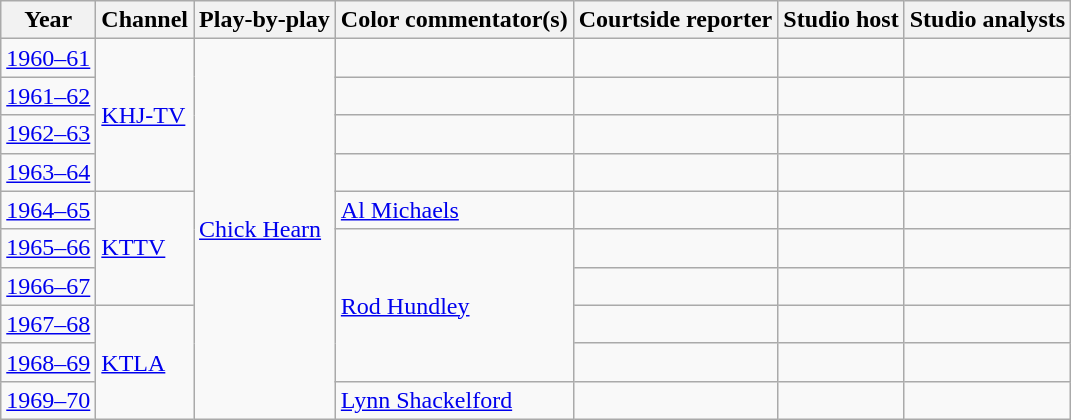<table class="wikitable">
<tr>
<th>Year</th>
<th>Channel</th>
<th>Play-by-play</th>
<th>Color commentator(s)</th>
<th>Courtside reporter</th>
<th>Studio host</th>
<th>Studio analysts</th>
</tr>
<tr>
<td><a href='#'>1960–61</a></td>
<td rowspan="4"><a href='#'>KHJ-TV</a></td>
<td rowspan=10><a href='#'>Chick Hearn</a></td>
<td></td>
<td></td>
<td></td>
<td></td>
</tr>
<tr>
<td><a href='#'>1961–62</a></td>
<td></td>
<td></td>
<td></td>
<td></td>
</tr>
<tr>
<td><a href='#'>1962–63</a></td>
<td></td>
<td></td>
<td></td>
<td></td>
</tr>
<tr>
<td><a href='#'>1963–64</a></td>
<td></td>
<td></td>
<td></td>
<td></td>
</tr>
<tr>
<td><a href='#'>1964–65</a></td>
<td rowspan="3"><a href='#'>KTTV</a></td>
<td><a href='#'>Al Michaels</a></td>
<td></td>
<td></td>
<td></td>
</tr>
<tr>
<td><a href='#'>1965–66</a></td>
<td rowspan="4"><a href='#'>Rod Hundley</a></td>
<td></td>
<td></td>
<td></td>
</tr>
<tr>
<td><a href='#'>1966–67</a></td>
<td></td>
<td></td>
<td></td>
</tr>
<tr>
<td><a href='#'>1967–68</a></td>
<td rowspan="3"><a href='#'>KTLA</a></td>
<td></td>
<td></td>
<td></td>
</tr>
<tr>
<td><a href='#'>1968–69</a></td>
<td></td>
<td></td>
<td></td>
</tr>
<tr>
<td><a href='#'>1969–70</a></td>
<td><a href='#'>Lynn Shackelford</a></td>
<td></td>
<td></td>
<td></td>
</tr>
</table>
